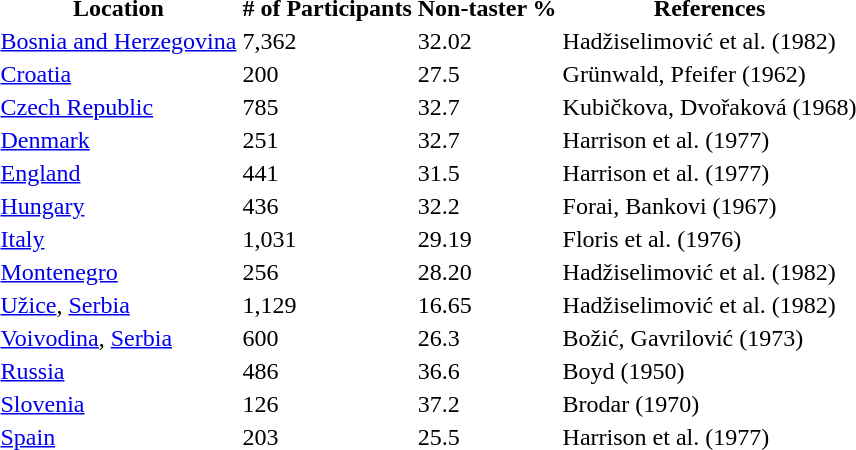<table class="wiki-table sortable">
<tr>
<th>Location</th>
<th># of Participants</th>
<th>Non-taster %</th>
<th>References</th>
</tr>
<tr>
<td><a href='#'>Bosnia and Herzegovina</a></td>
<td>7,362</td>
<td>32.02</td>
<td>Hadžiselimović et al. (1982)</td>
</tr>
<tr>
<td><a href='#'>Croatia</a></td>
<td>200</td>
<td>27.5</td>
<td>Grünwald, Pfeifer (1962)</td>
</tr>
<tr>
<td><a href='#'>Czech Republic</a></td>
<td>785</td>
<td>32.7</td>
<td>Kubičkova, Dvořaková (1968)</td>
</tr>
<tr>
<td><a href='#'>Denmark</a></td>
<td>251</td>
<td>32.7</td>
<td>Harrison et al. (1977)</td>
</tr>
<tr>
<td><a href='#'>England</a></td>
<td>441</td>
<td>31.5</td>
<td>Harrison et al. (1977)</td>
</tr>
<tr>
<td><a href='#'>Hungary</a></td>
<td>436</td>
<td>32.2</td>
<td>Forai, Bankovi (1967)</td>
</tr>
<tr>
<td><a href='#'>Italy</a></td>
<td>1,031</td>
<td>29.19</td>
<td>Floris et al. (1976)</td>
</tr>
<tr>
<td><a href='#'>Montenegro</a></td>
<td>256</td>
<td>28.20</td>
<td>Hadžiselimović et al. (1982)</td>
</tr>
<tr>
<td><a href='#'>Užice</a>, <a href='#'>Serbia</a></td>
<td>1,129</td>
<td>16.65</td>
<td>Hadžiselimović et al. (1982)</td>
</tr>
<tr>
<td><a href='#'>Voivodina</a>, <a href='#'>Serbia</a></td>
<td>600</td>
<td>26.3</td>
<td>Božić, Gavrilović (1973)</td>
</tr>
<tr>
<td><a href='#'>Russia</a></td>
<td>486</td>
<td>36.6</td>
<td>Boyd (1950)</td>
</tr>
<tr>
<td><a href='#'>Slovenia</a></td>
<td>126</td>
<td>37.2</td>
<td>Brodar (1970)</td>
</tr>
<tr>
<td><a href='#'>Spain</a></td>
<td>203</td>
<td>25.5</td>
<td>Harrison et al. (1977)</td>
</tr>
</table>
